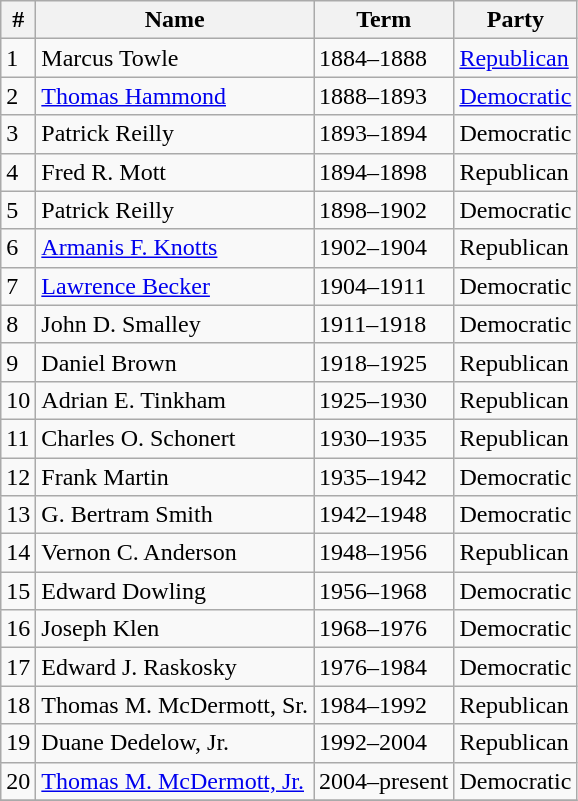<table class="wikitable">
<tr>
<th>#</th>
<th>Name</th>
<th>Term</th>
<th>Party</th>
</tr>
<tr>
<td>1</td>
<td>Marcus Towle</td>
<td>1884–1888</td>
<td><a href='#'>Republican</a></td>
</tr>
<tr>
<td>2</td>
<td><a href='#'>Thomas Hammond</a></td>
<td>1888–1893</td>
<td><a href='#'>Democratic</a></td>
</tr>
<tr>
<td>3</td>
<td>Patrick Reilly</td>
<td>1893–1894</td>
<td>Democratic</td>
</tr>
<tr>
<td>4</td>
<td>Fred R. Mott</td>
<td>1894–1898</td>
<td>Republican</td>
</tr>
<tr>
<td>5</td>
<td>Patrick Reilly</td>
<td>1898–1902</td>
<td>Democratic</td>
</tr>
<tr>
<td>6</td>
<td><a href='#'>Armanis F. Knotts</a></td>
<td>1902–1904</td>
<td>Republican</td>
</tr>
<tr>
<td>7</td>
<td><a href='#'>Lawrence Becker</a></td>
<td>1904–1911</td>
<td>Democratic</td>
</tr>
<tr>
<td>8</td>
<td>John D. Smalley</td>
<td>1911–1918</td>
<td>Democratic</td>
</tr>
<tr>
<td>9</td>
<td>Daniel Brown</td>
<td>1918–1925</td>
<td>Republican</td>
</tr>
<tr>
<td>10</td>
<td>Adrian E. Tinkham</td>
<td>1925–1930</td>
<td>Republican</td>
</tr>
<tr>
<td>11</td>
<td>Charles O. Schonert</td>
<td>1930–1935</td>
<td>Republican</td>
</tr>
<tr>
<td>12</td>
<td>Frank Martin</td>
<td>1935–1942</td>
<td>Democratic</td>
</tr>
<tr>
<td>13</td>
<td>G. Bertram Smith</td>
<td>1942–1948</td>
<td>Democratic</td>
</tr>
<tr>
<td>14</td>
<td>Vernon C. Anderson</td>
<td>1948–1956</td>
<td>Republican</td>
</tr>
<tr>
<td>15</td>
<td>Edward Dowling</td>
<td>1956–1968</td>
<td>Democratic</td>
</tr>
<tr>
<td>16</td>
<td>Joseph Klen</td>
<td>1968–1976</td>
<td>Democratic</td>
</tr>
<tr>
<td>17</td>
<td>Edward J. Raskosky</td>
<td>1976–1984</td>
<td>Democratic</td>
</tr>
<tr>
<td>18</td>
<td>Thomas M. McDermott, Sr.</td>
<td>1984–1992</td>
<td>Republican</td>
</tr>
<tr>
<td>19</td>
<td>Duane Dedelow, Jr.</td>
<td>1992–2004</td>
<td>Republican</td>
</tr>
<tr>
<td>20</td>
<td><a href='#'>Thomas M. McDermott, Jr.</a></td>
<td>2004–present</td>
<td>Democratic</td>
</tr>
<tr>
</tr>
</table>
